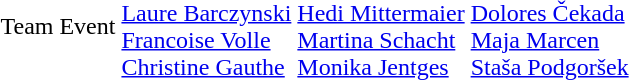<table>
<tr>
<td>Team Event<br></td>
<td><br><a href='#'>Laure Barczynski</a><br><a href='#'>Francoise Volle</a><br><a href='#'>Christine Gauthe</a></td>
<td><br><a href='#'>Hedi Mittermaier</a><br><a href='#'>Martina Schacht</a><br><a href='#'>Monika Jentges</a></td>
<td><br><a href='#'>Dolores Čekada</a><br><a href='#'>Maja Marcen</a><br><a href='#'>Staša Podgoršek</a></td>
</tr>
</table>
